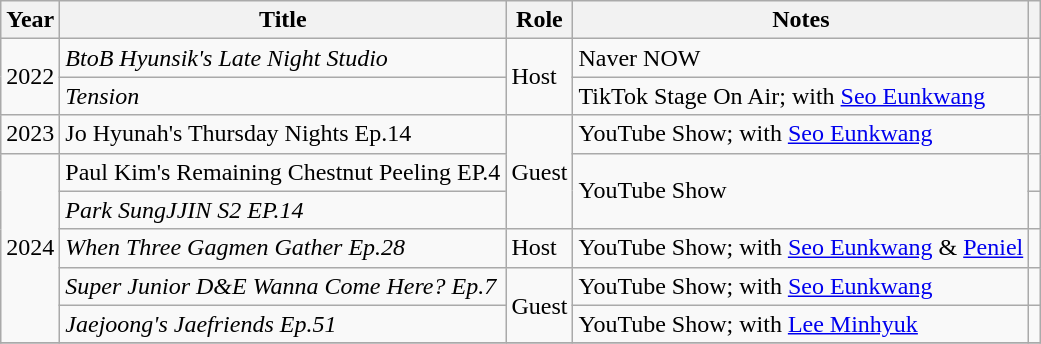<table class="wikitable  plainrowheaders">
<tr>
<th scope="col">Year</th>
<th scope="col">Title</th>
<th scope="col">Role</th>
<th scope="col">Notes</th>
<th scope="col" class="unsortable"></th>
</tr>
<tr>
<td rowspan="2" scope="row">2022</td>
<td><em>BtoB Hyunsik's Late Night Studio</em></td>
<td rowspan="2">Host</td>
<td>Naver NOW</td>
<td style="text-align:center"></td>
</tr>
<tr>
<td><em>Tension</em></td>
<td>TikTok Stage On Air; with <a href='#'>Seo Eunkwang</a></td>
<td style="text-align:center"></td>
</tr>
<tr>
<td>2023</td>
<td>Jo Hyunah's Thursday Nights Ep.14</td>
<td rowspan="3">Guest</td>
<td>YouTube Show; with <a href='#'>Seo Eunkwang</a></td>
<td style="text-align:center"></td>
</tr>
<tr>
<td rowspan="5">2024</td>
<td>Paul Kim's Remaining Chestnut Peeling EP.4</td>
<td rowspan="2">YouTube Show</td>
<td style="text-align:center"></td>
</tr>
<tr>
<td><em>Park SungJJIN S2 EP.14</em></td>
<td style="text-align:center"></td>
</tr>
<tr>
<td><em>When Three Gagmen Gather Ep.28</em></td>
<td>Host</td>
<td>YouTube Show; with <a href='#'>Seo Eunkwang</a> & <a href='#'>Peniel</a></td>
<td style="text-align:center"></td>
</tr>
<tr>
<td><em>Super Junior D&E Wanna Come Here? Ep.7</em></td>
<td rowspan="2">Guest</td>
<td>YouTube Show; with <a href='#'>Seo Eunkwang</a></td>
<td style="text-align:center"></td>
</tr>
<tr>
<td><em>Jaejoong's Jaefriends Ep.51</em></td>
<td>YouTube Show; with <a href='#'>Lee Minhyuk</a></td>
<td style="text-align:center"></td>
</tr>
<tr>
</tr>
</table>
